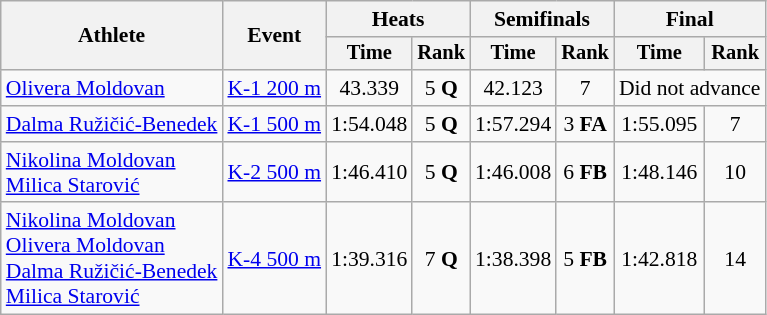<table class=wikitable style="font-size:90%">
<tr>
<th rowspan="2">Athlete</th>
<th rowspan="2">Event</th>
<th colspan=2>Heats</th>
<th colspan=2>Semifinals</th>
<th colspan=2>Final</th>
</tr>
<tr style="font-size:95%">
<th>Time</th>
<th>Rank</th>
<th>Time</th>
<th>Rank</th>
<th>Time</th>
<th>Rank</th>
</tr>
<tr align=center>
<td align=left><a href='#'>Olivera Moldovan</a></td>
<td align=left><a href='#'>K-1 200 m</a></td>
<td>43.339</td>
<td>5 <strong>Q</strong></td>
<td>42.123</td>
<td>7</td>
<td colspan=2>Did not advance</td>
</tr>
<tr align=center>
<td align=left><a href='#'>Dalma Ružičić-Benedek</a></td>
<td align=left><a href='#'>K-1 500 m</a></td>
<td>1:54.048</td>
<td>5 <strong>Q</strong></td>
<td>1:57.294</td>
<td>3 <strong>FA</strong></td>
<td>1:55.095</td>
<td>7</td>
</tr>
<tr align=center>
<td align=left><a href='#'>Nikolina Moldovan</a><br><a href='#'>Milica Starović</a></td>
<td align=left><a href='#'>K-2 500 m</a></td>
<td>1:46.410</td>
<td>5 <strong>Q</strong></td>
<td>1:46.008</td>
<td>6 <strong>FB</strong></td>
<td>1:48.146</td>
<td>10</td>
</tr>
<tr align=center>
<td align=left><a href='#'>Nikolina Moldovan</a><br><a href='#'>Olivera Moldovan</a><br><a href='#'>Dalma Ružičić-Benedek</a><br><a href='#'>Milica Starović</a></td>
<td align=left><a href='#'>K-4 500 m</a></td>
<td>1:39.316</td>
<td>7 <strong>Q</strong></td>
<td>1:38.398</td>
<td>5 <strong>FB</strong></td>
<td>1:42.818</td>
<td>14</td>
</tr>
</table>
